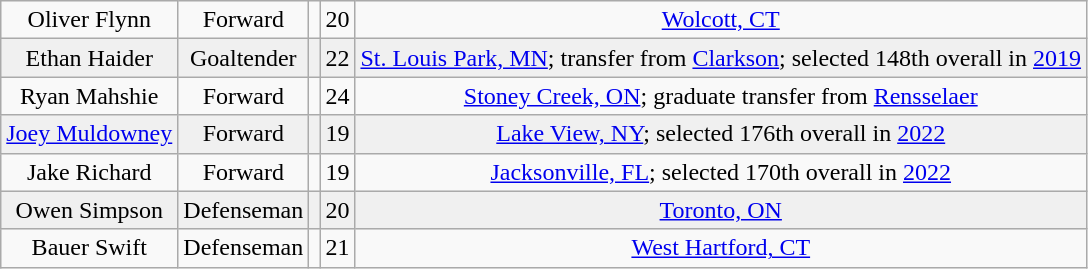<table class="wikitable">
<tr align="center" bgcolor="">
<td>Oliver Flynn</td>
<td>Forward</td>
<td></td>
<td>20</td>
<td><a href='#'>Wolcott, CT</a></td>
</tr>
<tr align="center" bgcolor="f0f0f0">
<td>Ethan Haider</td>
<td>Goaltender</td>
<td></td>
<td>22</td>
<td><a href='#'>St. Louis Park, MN</a>; transfer from <a href='#'>Clarkson</a>; selected 148th overall in <a href='#'>2019</a></td>
</tr>
<tr align="center" bgcolor="">
<td>Ryan Mahshie</td>
<td>Forward</td>
<td></td>
<td>24</td>
<td><a href='#'>Stoney Creek, ON</a>; graduate transfer from <a href='#'>Rensselaer</a></td>
</tr>
<tr align="center" bgcolor="f0f0f0">
<td><a href='#'>Joey Muldowney</a></td>
<td>Forward</td>
<td></td>
<td>19</td>
<td><a href='#'>Lake View, NY</a>; selected 176th overall in <a href='#'>2022</a></td>
</tr>
<tr align="center" bgcolor="">
<td>Jake Richard</td>
<td>Forward</td>
<td></td>
<td>19</td>
<td><a href='#'>Jacksonville, FL</a>; selected 170th overall in <a href='#'>2022</a></td>
</tr>
<tr align="center" bgcolor="f0f0f0">
<td>Owen Simpson</td>
<td>Defenseman</td>
<td></td>
<td>20</td>
<td><a href='#'>Toronto, ON</a></td>
</tr>
<tr align="center" bgcolor="">
<td>Bauer Swift</td>
<td>Defenseman</td>
<td></td>
<td>21</td>
<td><a href='#'>West Hartford, CT</a></td>
</tr>
</table>
